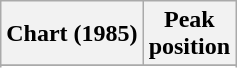<table class="wikitable sortable">
<tr>
<th>Chart (1985)</th>
<th>Peak<br>position</th>
</tr>
<tr>
</tr>
<tr>
</tr>
</table>
